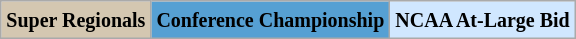<table class="wikitable">
<tr>
<td style="background:#d4c7b1;"><small><strong>Super Regionals</strong></small></td>
<td style="background:#56A0D3;"><small><strong>Conference Championship</strong></small></td>
<td style="background:#d0e7ff;"><small><strong>NCAA At-Large Bid</strong></small></td>
</tr>
</table>
